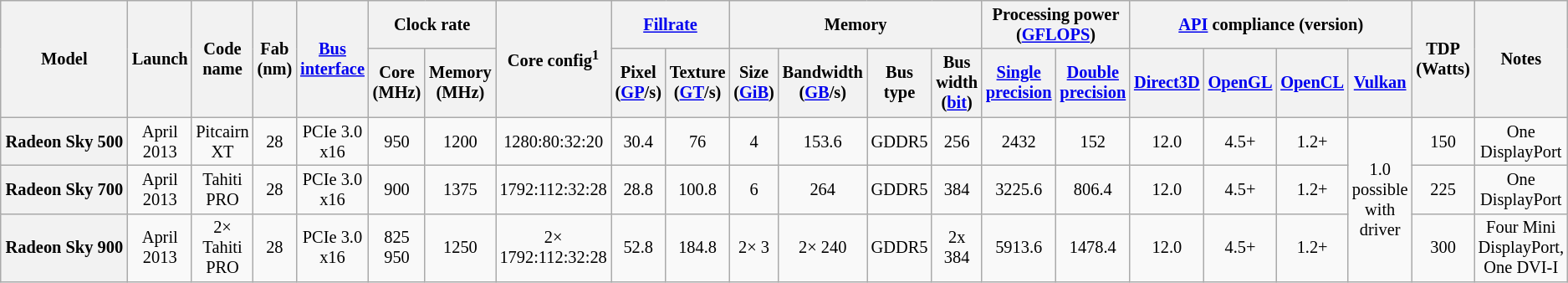<table class="wikitable" style="font-size: 85%; text-align:center;">
<tr>
<th rowspan="2" style="width:12em">Model</th>
<th rowspan="2">Launch</th>
<th rowspan="2">Code name</th>
<th rowspan="2">Fab (nm)</th>
<th rowspan="2"><a href='#'>Bus</a> <a href='#'>interface</a></th>
<th colspan="2">Clock rate</th>
<th rowspan="2">Core config<sup>1</sup></th>
<th colspan="2"><a href='#'>Fillrate</a></th>
<th colspan="4">Memory</th>
<th colspan="2">Processing power<br>(<a href='#'>GFLOPS</a>)</th>
<th colspan="4"><a href='#'>API</a> compliance (version)</th>
<th rowspan="2">TDP (Watts)</th>
<th rowspan="2">Notes</th>
</tr>
<tr>
<th>Core (MHz)</th>
<th>Memory (MHz)</th>
<th>Pixel (<a href='#'>GP</a>/s)</th>
<th>Texture (<a href='#'>GT</a>/s)</th>
<th>Size (<a href='#'>GiB</a>)</th>
<th>Bandwidth (<a href='#'>GB</a>/s)</th>
<th>Bus type</th>
<th>Bus width (<a href='#'>bit</a>)</th>
<th><a href='#'>Single precision</a></th>
<th><a href='#'>Double precision</a></th>
<th><a href='#'>Direct3D</a></th>
<th><a href='#'>OpenGL</a></th>
<th><a href='#'>OpenCL</a></th>
<th><a href='#'>Vulkan</a></th>
</tr>
<tr>
<th>Radeon Sky 500</th>
<td>April 2013</td>
<td>Pitcairn XT</td>
<td>28</td>
<td>PCIe 3.0 x16</td>
<td>950</td>
<td>1200</td>
<td>1280:80:32:20</td>
<td>30.4</td>
<td>76</td>
<td>4</td>
<td>153.6</td>
<td>GDDR5</td>
<td>256</td>
<td>2432</td>
<td>152</td>
<td>12.0</td>
<td>4.5+</td>
<td>1.2+</td>
<td rowspan=3>1.0 possible with driver</td>
<td>150</td>
<td>One DisplayPort</td>
</tr>
<tr>
<th>Radeon Sky 700</th>
<td>April 2013</td>
<td>Tahiti PRO</td>
<td>28</td>
<td>PCIe 3.0 x16</td>
<td>900</td>
<td>1375</td>
<td>1792:112:32:28</td>
<td>28.8</td>
<td>100.8</td>
<td>6</td>
<td>264</td>
<td>GDDR5</td>
<td>384</td>
<td>3225.6</td>
<td>806.4</td>
<td>12.0</td>
<td>4.5+</td>
<td>1.2+</td>
<td>225</td>
<td>One DisplayPort</td>
</tr>
<tr>
<th>Radeon Sky 900</th>
<td>April 2013</td>
<td>2× Tahiti PRO</td>
<td>28</td>
<td>PCIe 3.0 x16</td>
<td>825 950</td>
<td>1250</td>
<td>2× 1792:112:32:28</td>
<td>52.8</td>
<td>184.8</td>
<td>2× 3</td>
<td>2× 240</td>
<td>GDDR5</td>
<td>2x 384</td>
<td>5913.6</td>
<td>1478.4</td>
<td>12.0</td>
<td>4.5+</td>
<td>1.2+</td>
<td>300</td>
<td>Four Mini DisplayPort, One DVI-I</td>
</tr>
</table>
